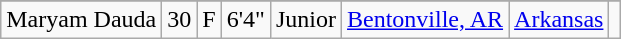<table class="wikitable sortable" style="text-align: center">
<tr align=center>
</tr>
<tr>
<td>Maryam Dauda</td>
<td>30</td>
<td>F</td>
<td>6'4"</td>
<td>Junior</td>
<td><a href='#'>Bentonville, AR</a></td>
<td><a href='#'>Arkansas</a></td>
<td></td>
</tr>
</table>
